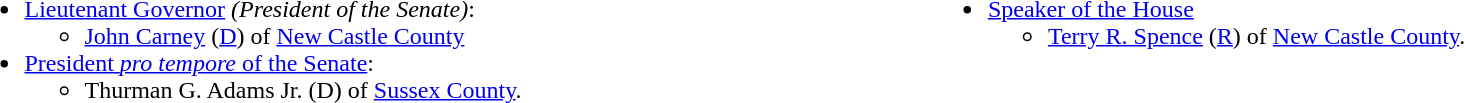<table width=100%>
<tr valign=top>
<td><br><ul><li><a href='#'>Lieutenant Governor</a> <em>(President of the Senate)</em>:<ul><li><a href='#'>John Carney</a> (<a href='#'>D</a>) of <a href='#'>New Castle County</a></li></ul></li><li><a href='#'>President <em>pro tempore</em> of the Senate</a>:<ul><li>Thurman G. Adams Jr. (D) of <a href='#'>Sussex County</a>.</li></ul></li></ul></td>
<td><br><ul><li><a href='#'>Speaker of the House</a><ul><li><a href='#'>Terry R. Spence</a> (<a href='#'>R</a>) of <a href='#'>New Castle County</a>.</li></ul></li></ul></td>
</tr>
</table>
